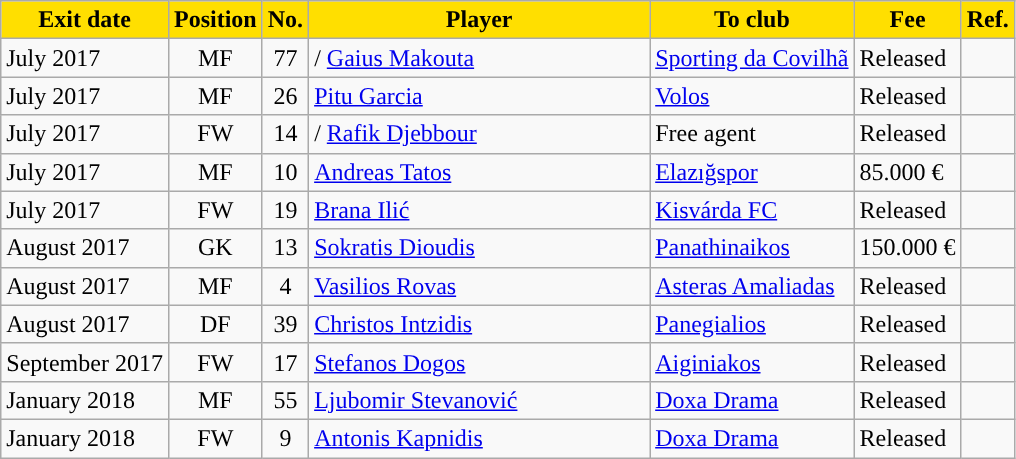<table class="wikitable sortable">
<tr>
<th style="background:#FFDF00; color:black;"><strong>Exit date</strong></th>
<th style="background:#FFDF00; color:black;"><strong>Position</strong></th>
<th style="background:#FFDF00; color:black;"><strong>No.</strong></th>
<th style="background:#FFDF00; color:black;"; width=220><strong>Player</strong></th>
<th style="background:#FFDF00; color:black;"><strong>To club</strong></th>
<th style="background:#FFDF00; color:black;"><strong>Fee</strong></th>
<th style="background:#FFDF00; color:black;"><strong>Ref.</strong></th>
</tr>
<tr>
<td>July 2017</td>
<td style="text-align:center;">MF</td>
<td style="text-align:center;">77</td>
<td style="text-align:left;"> /  <a href='#'>Gaius Makouta</a></td>
<td style="text-align:left;"> <a href='#'>Sporting da Covilhã</a></td>
<td>Released</td>
<td></td>
</tr>
<tr>
<td>July 2017</td>
<td style="text-align:center;">MF</td>
<td style="text-align:center;">26</td>
<td style="text-align:left;"> <a href='#'>Pitu Garcia</a></td>
<td style="text-align:left;"> <a href='#'>Volos</a></td>
<td>Released</td>
<td></td>
</tr>
<tr>
<td>July 2017</td>
<td style="text-align:center;">FW</td>
<td style="text-align:center;">14</td>
<td style="text-align:left;"> /  <a href='#'>Rafik Djebbour</a></td>
<td style="text-align:left;">Free agent</td>
<td>Released</td>
<td></td>
</tr>
<tr>
<td>July 2017</td>
<td style="text-align:center;">MF</td>
<td style="text-align:center;">10</td>
<td style="text-align:left;"> <a href='#'>Andreas Tatos</a></td>
<td style="text-align:left;"> <a href='#'>Elazığspor</a></td>
<td>85.000 €</td>
<td></td>
</tr>
<tr>
<td>July 2017</td>
<td style="text-align:center;">FW</td>
<td style="text-align:center;">19</td>
<td style="text-align:left;"> <a href='#'>Brana Ilić</a></td>
<td style="text-align:left;"> <a href='#'>Kisvárda FC</a></td>
<td>Released</td>
<td></td>
</tr>
<tr>
<td>August 2017</td>
<td style="text-align:center;">GK</td>
<td style="text-align:center;">13</td>
<td style="text-align:left;"> <a href='#'>Sokratis Dioudis</a></td>
<td style="text-align:left;"> <a href='#'>Panathinaikos</a></td>
<td>150.000 €</td>
<td></td>
</tr>
<tr>
<td>August 2017</td>
<td style="text-align:center;">MF</td>
<td style="text-align:center;">4</td>
<td style="text-align:left;"> <a href='#'>Vasilios Rovas</a></td>
<td style="text-align:left;"> <a href='#'>Asteras Amaliadas</a></td>
<td>Released</td>
<td></td>
</tr>
<tr>
<td>August 2017</td>
<td style="text-align:center;">DF</td>
<td style="text-align:center;">39</td>
<td style="text-align:left;"> <a href='#'>Christos Intzidis</a></td>
<td style="text-align:left;"> <a href='#'>Panegialios</a></td>
<td>Released</td>
<td></td>
</tr>
<tr>
<td>September 2017</td>
<td style="text-align:center;">FW</td>
<td style="text-align:center;">17</td>
<td style="text-align:left;"> <a href='#'>Stefanos Dogos</a></td>
<td style="text-align:left;"> <a href='#'>Aiginiakos</a></td>
<td>Released</td>
<td></td>
</tr>
<tr>
<td>January 2018</td>
<td style="text-align:center;">MF</td>
<td style="text-align:center;">55</td>
<td style="text=align:left;"> <a href='#'>Ljubomir Stevanović</a></td>
<td style="text-align:left;"> <a href='#'>Doxa Drama</a></td>
<td>Released</td>
<td></td>
</tr>
<tr>
<td>January 2018</td>
<td style="text-align:center;">FW</td>
<td style="text-align:center;">9</td>
<td style="text=align:left;"> <a href='#'>Antonis Kapnidis</a></td>
<td style="text=align:left;"> <a href='#'>Doxa Drama</a></td>
<td>Released</td>
<td></td>
</tr>
</table>
